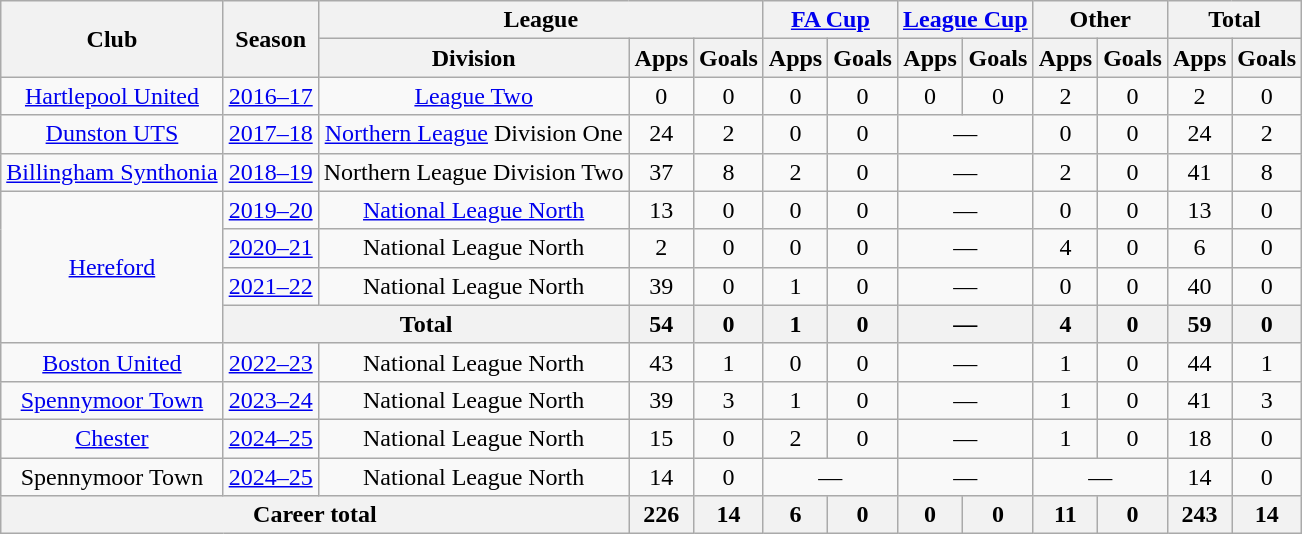<table class="wikitable" style="text-align:center">
<tr>
<th rowspan="2">Club</th>
<th rowspan="2">Season</th>
<th colspan="3">League</th>
<th colspan="2"><a href='#'>FA Cup</a></th>
<th colspan="2"><a href='#'>League Cup</a></th>
<th colspan="2">Other</th>
<th colspan="2">Total</th>
</tr>
<tr>
<th>Division</th>
<th>Apps</th>
<th>Goals</th>
<th>Apps</th>
<th>Goals</th>
<th>Apps</th>
<th>Goals</th>
<th>Apps</th>
<th>Goals</th>
<th>Apps</th>
<th>Goals</th>
</tr>
<tr>
<td><a href='#'>Hartlepool United</a></td>
<td><a href='#'>2016–17</a></td>
<td><a href='#'>League Two</a></td>
<td>0</td>
<td>0</td>
<td>0</td>
<td>0</td>
<td>0</td>
<td>0</td>
<td>2</td>
<td>0</td>
<td>2</td>
<td>0</td>
</tr>
<tr>
<td><a href='#'>Dunston UTS</a></td>
<td><a href='#'>2017–18</a></td>
<td><a href='#'>Northern League</a> Division One</td>
<td>24</td>
<td>2</td>
<td>0</td>
<td>0</td>
<td colspan="2">—</td>
<td>0</td>
<td>0</td>
<td>24</td>
<td>2</td>
</tr>
<tr>
<td><a href='#'>Billingham Synthonia</a></td>
<td><a href='#'>2018–19</a></td>
<td>Northern League Division Two</td>
<td>37</td>
<td>8</td>
<td>2</td>
<td>0</td>
<td colspan="2">—</td>
<td>2</td>
<td>0</td>
<td>41</td>
<td>8</td>
</tr>
<tr>
<td rowspan="4"><a href='#'>Hereford</a></td>
<td><a href='#'>2019–20</a></td>
<td><a href='#'>National League North</a></td>
<td>13</td>
<td>0</td>
<td>0</td>
<td>0</td>
<td colspan="2">—</td>
<td>0</td>
<td>0</td>
<td>13</td>
<td>0</td>
</tr>
<tr>
<td><a href='#'>2020–21</a></td>
<td>National League North</td>
<td>2</td>
<td>0</td>
<td>0</td>
<td>0</td>
<td colspan="2">—</td>
<td>4</td>
<td>0</td>
<td>6</td>
<td>0</td>
</tr>
<tr>
<td><a href='#'>2021–22</a></td>
<td>National League North</td>
<td>39</td>
<td>0</td>
<td>1</td>
<td>0</td>
<td colspan="2">—</td>
<td>0</td>
<td>0</td>
<td>40</td>
<td>0</td>
</tr>
<tr>
<th colspan="2">Total</th>
<th>54</th>
<th>0</th>
<th>1</th>
<th>0</th>
<th colspan="2">—</th>
<th>4</th>
<th>0</th>
<th>59</th>
<th>0</th>
</tr>
<tr>
<td><a href='#'>Boston United</a></td>
<td><a href='#'>2022–23</a></td>
<td>National League North</td>
<td>43</td>
<td>1</td>
<td>0</td>
<td>0</td>
<td colspan="2">—</td>
<td>1</td>
<td>0</td>
<td>44</td>
<td>1</td>
</tr>
<tr>
<td><a href='#'>Spennymoor Town</a></td>
<td><a href='#'>2023–24</a></td>
<td>National League North</td>
<td>39</td>
<td>3</td>
<td>1</td>
<td>0</td>
<td colspan="2">—</td>
<td>1</td>
<td>0</td>
<td>41</td>
<td>3</td>
</tr>
<tr>
<td><a href='#'>Chester</a></td>
<td><a href='#'>2024–25</a></td>
<td>National League North</td>
<td>15</td>
<td>0</td>
<td>2</td>
<td>0</td>
<td colspan="2">—</td>
<td>1</td>
<td>0</td>
<td>18</td>
<td>0</td>
</tr>
<tr>
<td>Spennymoor Town</td>
<td><a href='#'>2024–25</a></td>
<td>National League North</td>
<td>14</td>
<td>0</td>
<td colspan="2">—</td>
<td colspan="2">—</td>
<td colspan="2">—</td>
<td>14</td>
<td>0</td>
</tr>
<tr>
<th colspan="3">Career total</th>
<th>226</th>
<th>14</th>
<th>6</th>
<th>0</th>
<th>0</th>
<th>0</th>
<th>11</th>
<th>0</th>
<th>243</th>
<th>14</th>
</tr>
</table>
